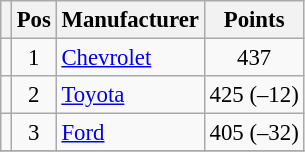<table class="wikitable" style="font-size: 95%;">
<tr>
<th></th>
<th>Pos</th>
<th>Manufacturer</th>
<th>Points</th>
</tr>
<tr>
<td align="left"></td>
<td style="text-align:center;">1</td>
<td><a href='#'>Chevrolet</a></td>
<td style="text-align:center;">437</td>
</tr>
<tr>
<td align="left"></td>
<td style="text-align:center;">2</td>
<td><a href='#'>Toyota</a></td>
<td style="text-align:center;">425 (–12)</td>
</tr>
<tr>
<td align="left"></td>
<td style="text-align:center;">3</td>
<td><a href='#'>Ford</a></td>
<td style="text-align:center;">405 (–32)</td>
</tr>
<tr class="sortbottom">
</tr>
</table>
